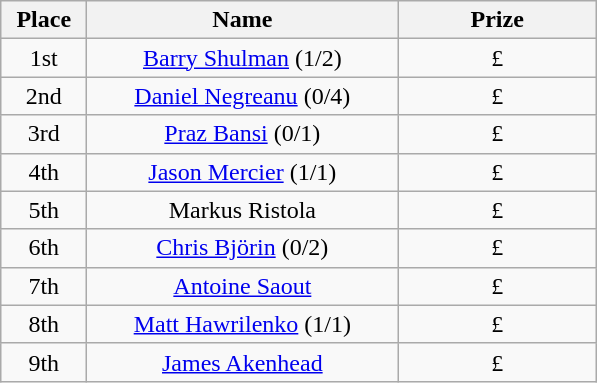<table class="wikitable">
<tr>
<th width="50">Place</th>
<th width="200">Name</th>
<th width="125">Prize</th>
</tr>
<tr>
<td align="center">1st</td>
<td align="center"><a href='#'>Barry Shulman</a> (1/2)</td>
<td align="center">£</td>
</tr>
<tr>
<td align="center">2nd</td>
<td align="center"><a href='#'>Daniel Negreanu</a> (0/4)</td>
<td align="center">£</td>
</tr>
<tr>
<td align="center">3rd</td>
<td align="center"><a href='#'>Praz Bansi</a> (0/1)</td>
<td align="center">£</td>
</tr>
<tr>
<td align="center">4th</td>
<td align="center"><a href='#'>Jason Mercier</a> (1/1)</td>
<td align="center">£</td>
</tr>
<tr>
<td align="center">5th</td>
<td align="center">Markus Ristola</td>
<td align="center">£</td>
</tr>
<tr>
<td align="center">6th</td>
<td align="center"><a href='#'>Chris Björin</a> (0/2)</td>
<td align="center">£</td>
</tr>
<tr>
<td align="center">7th</td>
<td align="center"><a href='#'>Antoine Saout</a></td>
<td align="center">£</td>
</tr>
<tr>
<td align="center">8th</td>
<td align="center"><a href='#'>Matt Hawrilenko</a> (1/1)</td>
<td align="center">£</td>
</tr>
<tr>
<td align="center">9th</td>
<td align="center"><a href='#'>James Akenhead</a></td>
<td align="center">£</td>
</tr>
</table>
